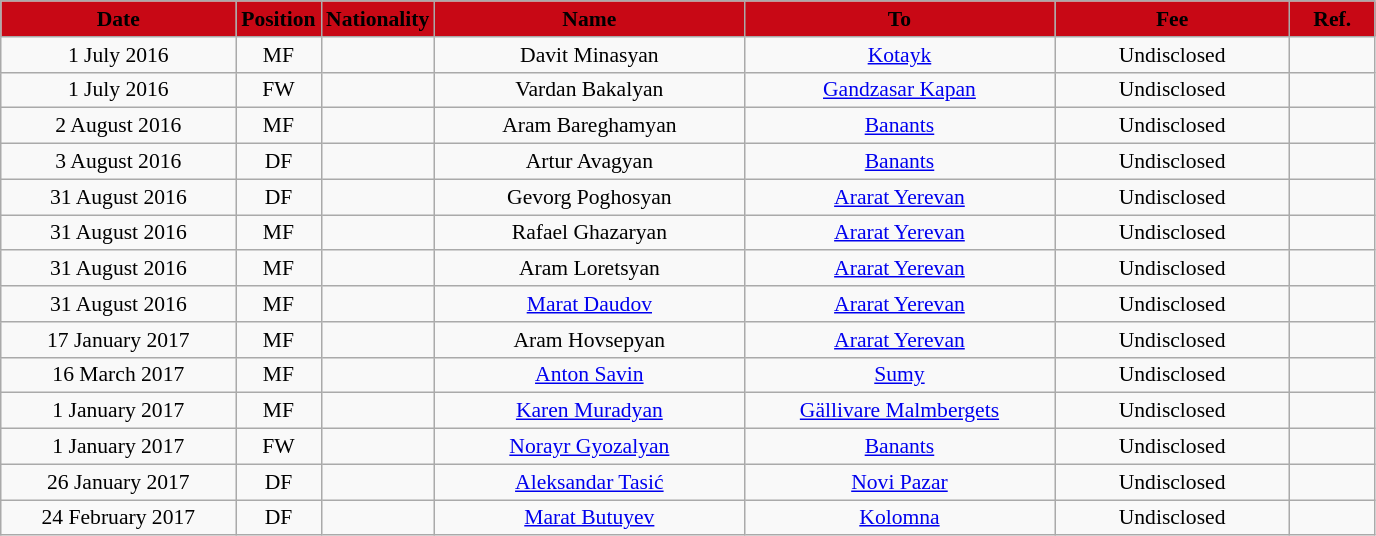<table class="wikitable"  style="text-align:center; font-size:90%; ">
<tr>
<th style="background:#C80815; color:black; width:150px;">Date</th>
<th style="background:#C80815; color:black; width:50px;">Position</th>
<th style="background:#C80815; color:black; width:50px;">Nationality</th>
<th style="background:#C80815; color:black; width:200px;">Name</th>
<th style="background:#C80815; color:black; width:200px;">To</th>
<th style="background:#C80815; color:black; width:150px;">Fee</th>
<th style="background:#C80815; color:black; width:50px;">Ref.</th>
</tr>
<tr>
<td>1 July 2016</td>
<td>MF</td>
<td></td>
<td>Davit Minasyan</td>
<td><a href='#'>Kotayk</a></td>
<td>Undisclosed</td>
<td></td>
</tr>
<tr>
<td>1 July 2016</td>
<td>FW</td>
<td></td>
<td>Vardan Bakalyan</td>
<td><a href='#'>Gandzasar Kapan</a></td>
<td>Undisclosed</td>
<td></td>
</tr>
<tr>
<td>2 August 2016</td>
<td>MF</td>
<td></td>
<td>Aram Bareghamyan</td>
<td><a href='#'>Banants</a></td>
<td>Undisclosed</td>
<td></td>
</tr>
<tr>
<td>3 August 2016</td>
<td>DF</td>
<td></td>
<td>Artur Avagyan</td>
<td><a href='#'>Banants</a></td>
<td>Undisclosed</td>
<td></td>
</tr>
<tr>
<td>31 August 2016</td>
<td>DF</td>
<td></td>
<td>Gevorg Poghosyan</td>
<td><a href='#'>Ararat Yerevan</a></td>
<td>Undisclosed</td>
<td></td>
</tr>
<tr>
<td>31 August 2016</td>
<td>MF</td>
<td></td>
<td>Rafael Ghazaryan</td>
<td><a href='#'>Ararat Yerevan</a></td>
<td>Undisclosed</td>
<td></td>
</tr>
<tr>
<td>31 August 2016</td>
<td>MF</td>
<td></td>
<td>Aram Loretsyan</td>
<td><a href='#'>Ararat Yerevan</a></td>
<td>Undisclosed</td>
<td></td>
</tr>
<tr>
<td>31 August 2016</td>
<td>MF</td>
<td></td>
<td><a href='#'>Marat Daudov</a></td>
<td><a href='#'>Ararat Yerevan</a></td>
<td>Undisclosed</td>
<td></td>
</tr>
<tr>
<td>17 January 2017</td>
<td>MF</td>
<td></td>
<td>Aram Hovsepyan</td>
<td><a href='#'>Ararat Yerevan</a></td>
<td>Undisclosed</td>
<td></td>
</tr>
<tr>
<td>16 March 2017</td>
<td>MF</td>
<td></td>
<td><a href='#'>Anton Savin</a></td>
<td><a href='#'>Sumy</a></td>
<td>Undisclosed</td>
<td></td>
</tr>
<tr>
<td>1 January 2017</td>
<td>MF</td>
<td></td>
<td><a href='#'>Karen Muradyan</a></td>
<td><a href='#'>Gällivare Malmbergets</a></td>
<td>Undisclosed</td>
<td></td>
</tr>
<tr>
<td>1 January 2017</td>
<td>FW</td>
<td></td>
<td><a href='#'>Norayr Gyozalyan</a></td>
<td><a href='#'>Banants</a></td>
<td>Undisclosed</td>
<td></td>
</tr>
<tr>
<td>26 January 2017</td>
<td>DF</td>
<td></td>
<td><a href='#'>Aleksandar Tasić</a></td>
<td><a href='#'>Novi Pazar</a></td>
<td>Undisclosed</td>
<td></td>
</tr>
<tr>
<td>24 February 2017</td>
<td>DF</td>
<td></td>
<td><a href='#'>Marat Butuyev</a></td>
<td><a href='#'>Kolomna</a></td>
<td>Undisclosed</td>
<td></td>
</tr>
</table>
